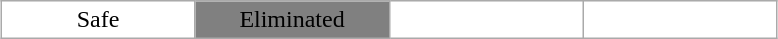<table class="wikitable" style="margin:1em auto; text-align:center;">
<tr>
<td style="background:white; width:15%;">Safe</td>
<td style="background:grey; width:15%;">Eliminated</td>
<td style="background:white; width:15%;"></td>
<td style="background:white; width:15%;"></td>
</tr>
</table>
